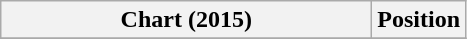<table class="wikitable plainrowheaders" style="text-align:center">
<tr>
<th scope="col" width=240>Chart (2015)</th>
<th scope="col">Position</th>
</tr>
<tr>
</tr>
</table>
